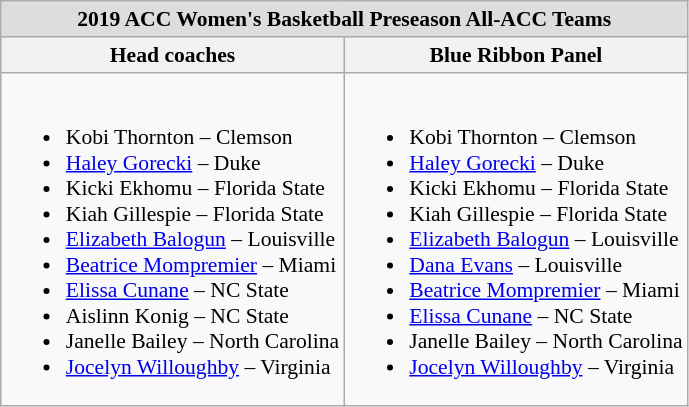<table class="wikitable" style="white-space:nowrap; font-size:90%;">
<tr>
<td colspan="2" style="text-align:center; background:#ddd;"><strong>2019 ACC Women's Basketball Preseason All-ACC Teams</strong></td>
</tr>
<tr>
<th>Head coaches</th>
<th>Blue Ribbon Panel</th>
</tr>
<tr>
<td><br><ul><li>Kobi Thornton – Clemson</li><li><a href='#'>Haley Gorecki</a> – Duke</li><li>Kicki Ekhomu – Florida State</li><li>Kiah Gillespie – Florida State</li><li><a href='#'>Elizabeth Balogun</a> – Louisville</li><li><a href='#'>Beatrice Mompremier</a> – Miami</li><li><a href='#'>Elissa Cunane</a> – NC State</li><li>Aislinn Konig – NC State</li><li>Janelle Bailey – North Carolina</li><li><a href='#'>Jocelyn Willoughby</a> – Virginia</li></ul></td>
<td><br><ul><li>Kobi Thornton – Clemson</li><li><a href='#'>Haley Gorecki</a> – Duke</li><li>Kicki Ekhomu – Florida State</li><li>Kiah Gillespie – Florida State</li><li><a href='#'>Elizabeth Balogun</a> – Louisville</li><li><a href='#'>Dana Evans</a> – Louisville</li><li><a href='#'>Beatrice Mompremier</a> – Miami</li><li><a href='#'>Elissa Cunane</a> – NC State</li><li>Janelle Bailey – North Carolina</li><li><a href='#'>Jocelyn Willoughby</a> – Virginia</li></ul></td>
</tr>
</table>
